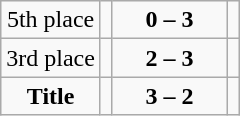<table class="wikitable" style="text-align:center">
<tr>
<td>5th place</td>
<td align="left"></td>
<td width="70px"><strong>0 – 3</strong></td>
<td align="left"></td>
</tr>
<tr>
<td>3rd place</td>
<td align="left"></td>
<td width="70px"><strong>2 – 3</strong></td>
<td align="left"></td>
</tr>
<tr>
<td><strong>Title</strong></td>
<td align="left"></td>
<td width="70px"><strong>3 – 2</strong></td>
<td align="left"></td>
</tr>
</table>
